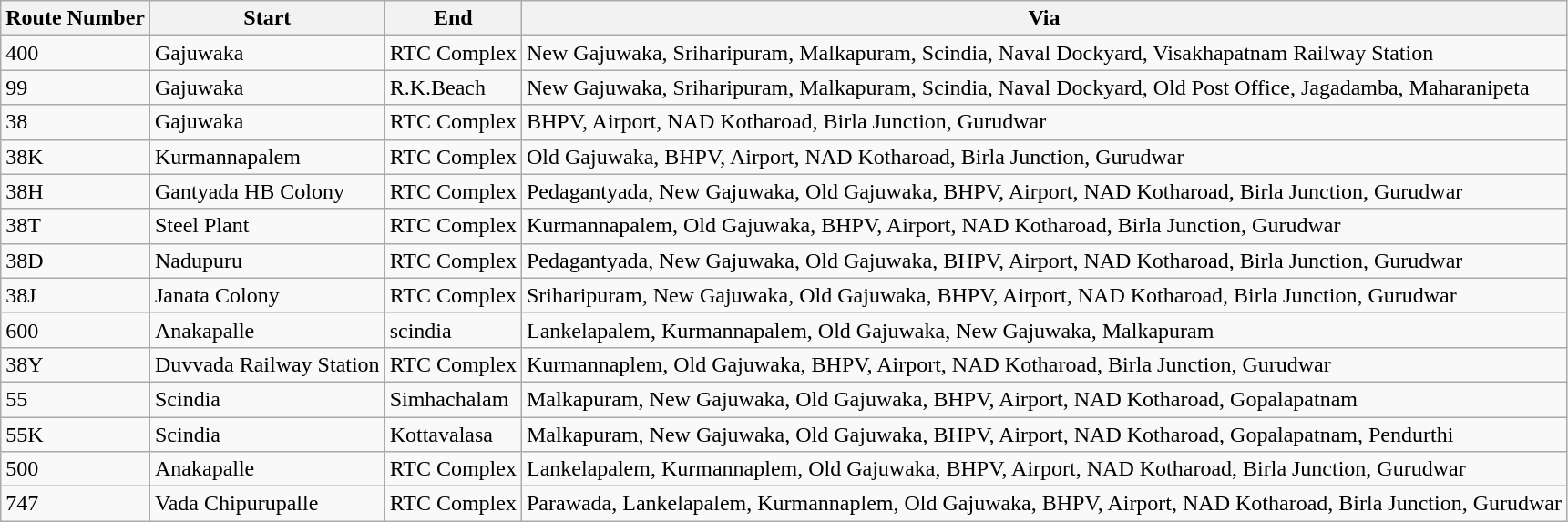<table class="sortable wikitable">
<tr>
<th>Route Number</th>
<th>Start</th>
<th>End</th>
<th>Via</th>
</tr>
<tr>
<td>400</td>
<td>Gajuwaka</td>
<td>RTC Complex</td>
<td>New Gajuwaka, Sriharipuram, Malkapuram, Scindia, Naval Dockyard, Visakhapatnam Railway Station</td>
</tr>
<tr>
<td>99</td>
<td>Gajuwaka</td>
<td>R.K.Beach</td>
<td>New Gajuwaka, Sriharipuram, Malkapuram, Scindia, Naval Dockyard, Old Post Office, Jagadamba, Maharanipeta</td>
</tr>
<tr>
<td>38</td>
<td>Gajuwaka</td>
<td>RTC Complex</td>
<td>BHPV, Airport, NAD Kotharoad, Birla Junction, Gurudwar</td>
</tr>
<tr>
<td>38K</td>
<td>Kurmannapalem</td>
<td>RTC Complex</td>
<td>Old Gajuwaka, BHPV, Airport, NAD Kotharoad, Birla Junction, Gurudwar</td>
</tr>
<tr>
<td>38H</td>
<td>Gantyada HB Colony</td>
<td>RTC Complex</td>
<td>Pedagantyada, New Gajuwaka, Old Gajuwaka, BHPV, Airport, NAD Kotharoad, Birla Junction, Gurudwar</td>
</tr>
<tr>
<td>38T</td>
<td>Steel Plant</td>
<td>RTC Complex</td>
<td>Kurmannapalem, Old Gajuwaka, BHPV, Airport, NAD Kotharoad, Birla Junction, Gurudwar</td>
</tr>
<tr>
<td>38D</td>
<td>Nadupuru</td>
<td>RTC Complex</td>
<td>Pedagantyada, New Gajuwaka, Old Gajuwaka, BHPV, Airport, NAD Kotharoad, Birla Junction, Gurudwar</td>
</tr>
<tr>
<td>38J</td>
<td>Janata Colony</td>
<td>RTC Complex</td>
<td>Sriharipuram, New Gajuwaka, Old Gajuwaka, BHPV, Airport, NAD Kotharoad, Birla Junction, Gurudwar</td>
</tr>
<tr>
<td>600</td>
<td>Anakapalle</td>
<td>scindia</td>
<td>Lankelapalem, Kurmannapalem, Old Gajuwaka, New Gajuwaka, Malkapuram</td>
</tr>
<tr>
<td>38Y</td>
<td>Duvvada Railway Station</td>
<td>RTC Complex</td>
<td>Kurmannaplem, Old Gajuwaka, BHPV, Airport, NAD Kotharoad, Birla Junction, Gurudwar</td>
</tr>
<tr>
<td>55</td>
<td>Scindia</td>
<td>Simhachalam</td>
<td>Malkapuram, New Gajuwaka, Old Gajuwaka, BHPV, Airport, NAD Kotharoad, Gopalapatnam</td>
</tr>
<tr>
<td>55K</td>
<td>Scindia</td>
<td>Kottavalasa</td>
<td>Malkapuram, New Gajuwaka, Old Gajuwaka, BHPV, Airport, NAD Kotharoad, Gopalapatnam, Pendurthi</td>
</tr>
<tr>
<td>500</td>
<td>Anakapalle</td>
<td>RTC Complex</td>
<td>Lankelapalem, Kurmannaplem, Old Gajuwaka, BHPV, Airport, NAD Kotharoad, Birla Junction, Gurudwar</td>
</tr>
<tr>
<td>747</td>
<td>Vada Chipurupalle</td>
<td>RTC Complex</td>
<td>Parawada, Lankelapalem, Kurmannaplem, Old Gajuwaka, BHPV, Airport, NAD Kotharoad, Birla Junction, Gurudwar</td>
</tr>
</table>
